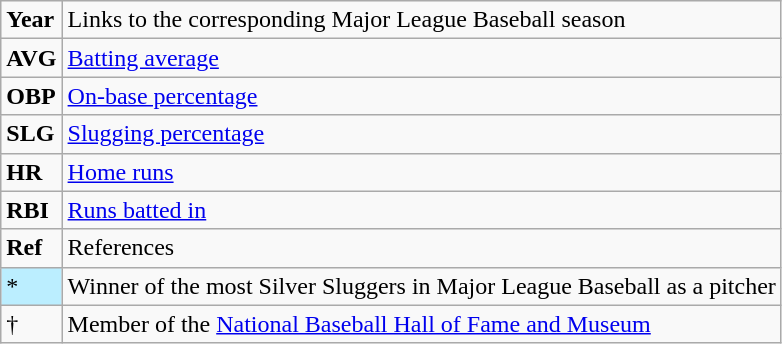<table class="wikitable" border="1">
<tr>
<td><strong>Year</strong></td>
<td>Links to the corresponding Major League Baseball season</td>
</tr>
<tr>
<td><strong>AVG</strong></td>
<td><a href='#'>Batting average</a></td>
</tr>
<tr>
<td><strong>OBP</strong></td>
<td><a href='#'>On-base percentage</a></td>
</tr>
<tr>
<td><strong>SLG</strong></td>
<td><a href='#'>Slugging percentage</a></td>
</tr>
<tr>
<td><strong>HR</strong></td>
<td><a href='#'>Home runs</a></td>
</tr>
<tr>
<td><strong>RBI</strong></td>
<td><a href='#'>Runs batted in</a></td>
</tr>
<tr>
<td><strong>Ref</strong></td>
<td>References</td>
</tr>
<tr>
<td bgcolor="#bbeeff">*</td>
<td>Winner of the most Silver Sluggers in Major League Baseball as a pitcher</td>
</tr>
<tr>
<td>†</td>
<td>Member of the <a href='#'>National Baseball Hall of Fame and Museum</a></td>
</tr>
</table>
